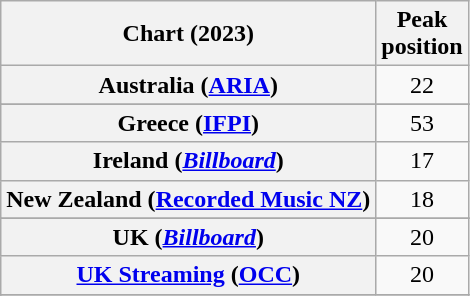<table class="wikitable sortable plainrowheaders" style="text-align:center">
<tr>
<th scope="col">Chart (2023)</th>
<th scope="col">Peak<br>position</th>
</tr>
<tr>
<th scope="row">Australia (<a href='#'>ARIA</a>)</th>
<td>22</td>
</tr>
<tr>
</tr>
<tr>
</tr>
<tr>
<th scope="row">Greece (<a href='#'>IFPI</a>)</th>
<td>53</td>
</tr>
<tr>
<th scope="row">Ireland (<em><a href='#'>Billboard</a></em>)</th>
<td>17</td>
</tr>
<tr>
<th scope="row">New Zealand (<a href='#'>Recorded Music NZ</a>)</th>
<td>18</td>
</tr>
<tr>
</tr>
<tr>
<th scope="row">UK (<em><a href='#'>Billboard</a></em>)</th>
<td>20</td>
</tr>
<tr>
<th scope="row"><a href='#'>UK Streaming</a> (<a href='#'>OCC</a>)</th>
<td>20</td>
</tr>
<tr>
</tr>
<tr>
</tr>
</table>
